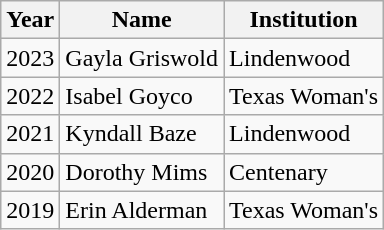<table class="wikitable">
<tr>
<th>Year</th>
<th>Name</th>
<th>Institution</th>
</tr>
<tr>
<td>2023</td>
<td>Gayla Griswold</td>
<td>Lindenwood</td>
</tr>
<tr>
<td>2022</td>
<td>Isabel Goyco</td>
<td>Texas Woman's</td>
</tr>
<tr>
<td>2021</td>
<td>Kyndall Baze</td>
<td>Lindenwood</td>
</tr>
<tr>
<td>2020</td>
<td>Dorothy Mims</td>
<td>Centenary</td>
</tr>
<tr>
<td>2019</td>
<td>Erin Alderman</td>
<td>Texas Woman's</td>
</tr>
</table>
